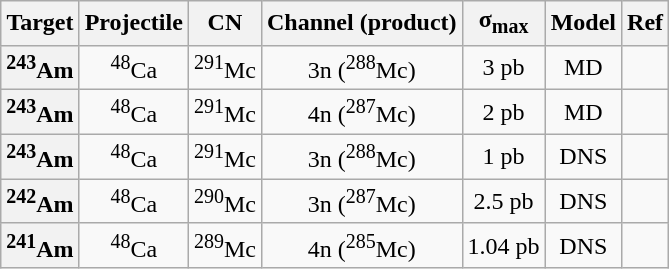<table class="wikitable" style="text-align:center">
<tr>
<th>Target</th>
<th>Projectile</th>
<th>CN</th>
<th>Channel (product)</th>
<th>σ<sub>max</sub></th>
<th>Model</th>
<th>Ref</th>
</tr>
<tr>
<th><sup>243</sup>Am</th>
<td><sup>48</sup>Ca</td>
<td><sup>291</sup>Mc</td>
<td>3n (<sup>288</sup>Mc)</td>
<td>3 pb</td>
<td>MD</td>
<td></td>
</tr>
<tr>
<th><sup>243</sup>Am</th>
<td><sup>48</sup>Ca</td>
<td><sup>291</sup>Mc</td>
<td>4n (<sup>287</sup>Mc)</td>
<td>2 pb</td>
<td>MD</td>
<td></td>
</tr>
<tr>
<th><sup>243</sup>Am</th>
<td><sup>48</sup>Ca</td>
<td><sup>291</sup>Mc</td>
<td>3n (<sup>288</sup>Mc)</td>
<td>1 pb</td>
<td>DNS</td>
<td></td>
</tr>
<tr>
<th><sup>242</sup>Am</th>
<td><sup>48</sup>Ca</td>
<td><sup>290</sup>Mc</td>
<td>3n (<sup>287</sup>Mc)</td>
<td>2.5 pb</td>
<td>DNS</td>
<td></td>
</tr>
<tr>
<th><sup>241</sup>Am</th>
<td><sup>48</sup>Ca</td>
<td><sup>289</sup>Mc</td>
<td>4n (<sup>285</sup>Mc)</td>
<td>1.04 pb</td>
<td>DNS</td>
<td></td>
</tr>
</table>
